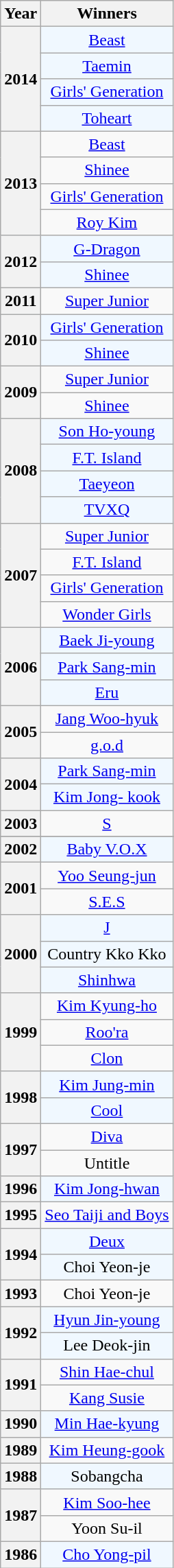<table class="wikitable plainrowheaders" style="text-align: center;">
<tr>
<th scope="col">Year</th>
<th scope="col">Winners</th>
</tr>
<tr style="background:#F0F8FF">
<th scope="row" style="text-align:center;" rowspan="4">2014</th>
<td><a href='#'>Beast</a></td>
</tr>
<tr style="background:#F0F8FF">
<td><a href='#'>Taemin</a></td>
</tr>
<tr style="background:#F0F8FF">
<td><a href='#'>Girls' Generation</a></td>
</tr>
<tr style="background:#F0F8FF">
<td><a href='#'>Toheart</a></td>
</tr>
<tr>
<th scope="row" style="text-align:center;" rowspan="4">2013</th>
<td><a href='#'>Beast</a></td>
</tr>
<tr>
<td><a href='#'>Shinee</a></td>
</tr>
<tr>
<td><a href='#'>Girls' Generation</a></td>
</tr>
<tr>
<td><a href='#'>Roy Kim</a></td>
</tr>
<tr style="background:#F0F8FF">
<th scope="row" style="text-align:center;" rowspan="2">2012</th>
<td><a href='#'>G-Dragon</a></td>
</tr>
<tr style="background:#F0F8FF">
<td><a href='#'>Shinee</a></td>
</tr>
<tr>
<th scope="row" style="text-align:center;">2011</th>
<td><a href='#'>Super Junior</a></td>
</tr>
<tr style="background:#F0F8FF">
<th scope="row" style="text-align:center;" rowspan="2">2010</th>
<td><a href='#'>Girls' Generation</a></td>
</tr>
<tr style="background:#F0F8FF">
<td><a href='#'>Shinee</a></td>
</tr>
<tr>
<th scope="row" style="text-align:center;" rowspan="2">2009</th>
<td><a href='#'>Super Junior</a></td>
</tr>
<tr>
<td><a href='#'>Shinee</a></td>
</tr>
<tr style="background:#F0F8FF">
<th scope="row" style="text-align:center;" rowspan="4">2008</th>
<td><a href='#'>Son Ho-young</a></td>
</tr>
<tr style="background:#F0F8FF">
<td><a href='#'>F.T. Island</a></td>
</tr>
<tr style="background:#F0F8FF">
<td><a href='#'>Taeyeon</a></td>
</tr>
<tr style="background:#F0F8FF">
<td><a href='#'>TVXQ</a></td>
</tr>
<tr>
<th scope="row" style="text-align:center;" rowspan="4">2007</th>
<td><a href='#'>Super Junior</a></td>
</tr>
<tr>
<td><a href='#'>F.T. Island</a></td>
</tr>
<tr>
<td><a href='#'>Girls' Generation</a></td>
</tr>
<tr>
<td><a href='#'>Wonder Girls</a></td>
</tr>
<tr style="background:#F0F8FF">
<th scope="row" style="text-align:center;" rowspan="3">2006</th>
<td><a href='#'>Baek Ji-young</a></td>
</tr>
<tr style="background:#F0F8FF">
<td><a href='#'>Park Sang-min</a></td>
</tr>
<tr style="background:#F0F8FF">
<td><a href='#'>Eru</a></td>
</tr>
<tr>
<th scope="row" style="text-align:center;" rowspan="2">2005</th>
<td><a href='#'>Jang Woo-hyuk</a></td>
</tr>
<tr>
<td><a href='#'>g.o.d</a></td>
</tr>
<tr style="background:#F0F8FF">
<th scope="row" style="text-align:center;" rowspan="2">2004</th>
<td><a href='#'>Park Sang-min</a></td>
</tr>
<tr style="background:#F0F8FF">
<td><a href='#'>Kim Jong- kook</a></td>
</tr>
<tr>
<th scope="row" style="text-align:center;">2003</th>
<td><a href='#'>S</a></td>
</tr>
<tr>
</tr>
<tr style="background:#F0F8FF">
<th scope="row" style="text-align:center;">2002</th>
<td><a href='#'>Baby V.O.X</a></td>
</tr>
<tr>
<th scope="row" style="text-align:center;" rowspan="2">2001</th>
<td><a href='#'>Yoo Seung-jun</a></td>
</tr>
<tr>
<td><a href='#'>S.E.S</a></td>
</tr>
<tr style="background:#F0F8FF">
<th scope="row" style="text-align:center;" rowspan="3">2000</th>
<td><a href='#'>J</a></td>
</tr>
<tr style="background:#F0F8FF">
<td>Country Kko Kko</td>
</tr>
<tr style="background:#F0F8FF">
<td><a href='#'>Shinhwa</a></td>
</tr>
<tr>
<th scope="row" style="text-align:center;" rowspan="3">1999</th>
<td><a href='#'>Kim Kyung-ho</a></td>
</tr>
<tr>
<td><a href='#'>Roo'ra</a></td>
</tr>
<tr>
<td><a href='#'>Clon</a></td>
</tr>
<tr style="background:#F0F8FF">
<th scope="row" style="text-align:center;" rowspan="2">1998</th>
<td><a href='#'>Kim Jung-min</a></td>
</tr>
<tr style="background:#F0F8FF">
<td><a href='#'>Cool</a></td>
</tr>
<tr>
<th scope="row" style="text-align:center;" rowspan="2">1997</th>
<td><a href='#'>Diva</a></td>
</tr>
<tr>
<td>Untitle</td>
</tr>
<tr style="background:#F0F8FF">
<th scope="row" style="text-align:center;">1996</th>
<td><a href='#'>Kim Jong-hwan</a></td>
</tr>
<tr>
<th scope="row" style="text-align:center;">1995</th>
<td><a href='#'>Seo Taiji and Boys</a></td>
</tr>
<tr style="background:#F0F8FF">
<th scope="row" style="text-align:center;" rowspan="2">1994</th>
<td><a href='#'>Deux</a></td>
</tr>
<tr style="background:#F0F8FF">
<td>Choi Yeon-je</td>
</tr>
<tr>
<th scope="row" style="text-align:center;">1993</th>
<td>Choi Yeon-je</td>
</tr>
<tr style="background:#F0F8FF">
<th scope="row" style="text-align:center;" rowspan="2">1992</th>
<td><a href='#'>Hyun Jin-young</a></td>
</tr>
<tr style="background:#F0F8FF">
<td>Lee Deok-jin</td>
</tr>
<tr>
<th scope="row" style="text-align:center;" rowspan="2">1991</th>
<td><a href='#'>Shin Hae-chul</a></td>
</tr>
<tr>
<td><a href='#'>Kang Susie</a></td>
</tr>
<tr style="background:#F0F8FF">
<th scope="row" style="text-align:center;">1990</th>
<td><a href='#'>Min Hae-kyung</a></td>
</tr>
<tr>
<th scope="row" style="text-align:center;">1989</th>
<td><a href='#'>Kim Heung-gook</a></td>
</tr>
<tr style="background:#F0F8FF">
<th scope="row" style="text-align:center;">1988</th>
<td>Sobangcha</td>
</tr>
<tr>
<th scope="row" style="text-align:center;" rowspan="2">1987</th>
<td><a href='#'>Kim Soo-hee</a></td>
</tr>
<tr>
<td>Yoon Su-il</td>
</tr>
<tr style="background:#F0F8FF">
<th scope="row" style="text-align:center;">1986</th>
<td><a href='#'>Cho Yong-pil</a></td>
</tr>
</table>
